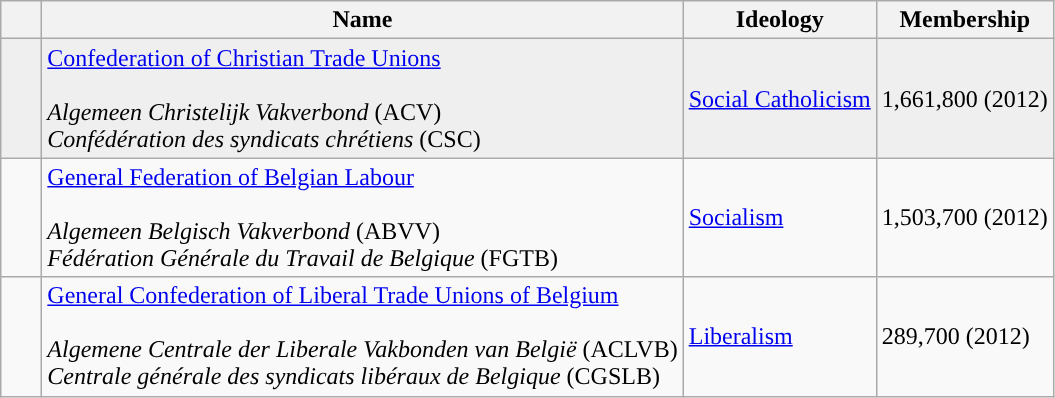<table class="wikitable sortable">
<tr>
<th colspan="1" width=20></th>
<th>Name</th>
<th>Ideology</th>
<th>Membership</th>
</tr>
<tr bgcolor="efefef">
<td style="background: "></td>
<td><a href='#'>Confederation of Christian Trade Unions</a><br><br><em>Algemeen Christelijk Vakverbond</em> (ACV)<br><em>Confédération des syndicats chrétiens</em> (CSC)</td>
<td><a href='#'>Social Catholicism</a></td>
<td>1,661,800 (2012)</td>
</tr>
<tr>
<td style="background: "></td>
<td><a href='#'>General Federation of Belgian Labour</a><br><br><em>Algemeen Belgisch Vakverbond</em> (ABVV)<br><em>Fédération Générale du Travail de Belgique</em> (FGTB)</td>
<td><a href='#'>Socialism</a></td>
<td>1,503,700 (2012)</td>
</tr>
<tr>
<td style="background: "></td>
<td><a href='#'>General Confederation of Liberal Trade Unions of Belgium</a><br><br><em>Algemene Centrale der Liberale Vakbonden van België</em> (ACLVB)<br><em>Centrale générale des syndicats libéraux de Belgique</em> (CGSLB)</td>
<td><a href='#'>Liberalism</a></td>
<td>289,700 (2012)</td>
</tr>
</table>
